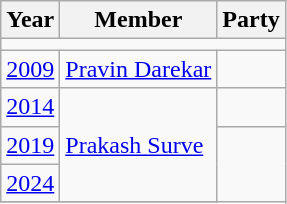<table class="wikitable">
<tr>
<th>Year</th>
<th>Member</th>
<th colspan="2">Party</th>
</tr>
<tr>
<td colspan=4></td>
</tr>
<tr>
<td><a href='#'>2009</a></td>
<td><a href='#'>Pravin Darekar</a></td>
<td></td>
</tr>
<tr>
<td><a href='#'>2014</a></td>
<td rowspan="3"><a href='#'>Prakash Surve</a></td>
<td></td>
</tr>
<tr>
<td><a href='#'>2019</a></td>
</tr>
<tr>
<td><a href='#'>2024</a></td>
</tr>
<tr>
</tr>
</table>
